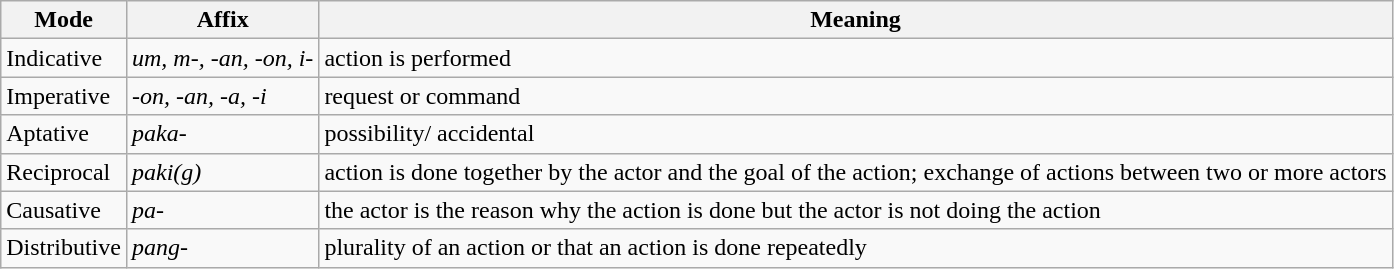<table class="wikitable">
<tr>
<th>Mode</th>
<th>Affix</th>
<th>Meaning</th>
</tr>
<tr>
<td>Indicative</td>
<td><em>um, m-, -an, -on, i-</em></td>
<td>action is performed</td>
</tr>
<tr>
<td>Imperative</td>
<td><em>-on, -an, -a, -i</em></td>
<td>request or command</td>
</tr>
<tr>
<td>Aptative</td>
<td><em>paka-</em></td>
<td>possibility/ accidental</td>
</tr>
<tr>
<td>Reciprocal</td>
<td><em>paki(g)</em></td>
<td>action is done together by the actor and the goal of the action; exchange of actions between two or more actors</td>
</tr>
<tr>
<td>Causative</td>
<td><em>pa-</em></td>
<td>the actor is the reason why the action is done but the actor is not doing the action</td>
</tr>
<tr>
<td>Distributive</td>
<td><em>pang-</em></td>
<td>plurality of an action or that an action is done repeatedly</td>
</tr>
</table>
